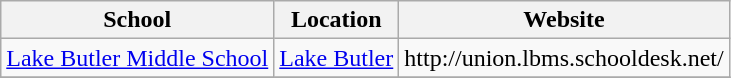<table class="wikitable" style="text-align:center">
<tr>
<th>School</th>
<th>Location</th>
<th>Website</th>
</tr>
<tr>
<td><a href='#'>Lake Butler Middle School</a></td>
<td><a href='#'>Lake Butler</a></td>
<td>http://union.lbms.schooldesk.net/</td>
</tr>
<tr>
</tr>
</table>
